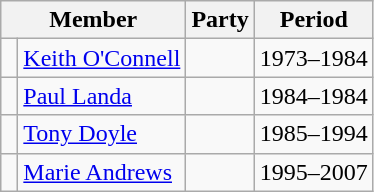<table class="wikitable">
<tr>
<th colspan="2">Member</th>
<th>Party</th>
<th>Period</th>
</tr>
<tr>
<td> </td>
<td><a href='#'>Keith O'Connell</a></td>
<td></td>
<td>1973–1984</td>
</tr>
<tr>
<td> </td>
<td><a href='#'>Paul Landa</a></td>
<td></td>
<td>1984–1984</td>
</tr>
<tr>
<td> </td>
<td><a href='#'>Tony Doyle</a></td>
<td></td>
<td>1985–1994</td>
</tr>
<tr>
<td> </td>
<td><a href='#'>Marie Andrews</a></td>
<td></td>
<td>1995–2007</td>
</tr>
</table>
